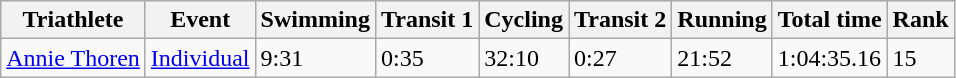<table class="wikitable" border="1">
<tr>
<th>Triathlete</th>
<th>Event</th>
<th>Swimming</th>
<th>Transit 1</th>
<th>Cycling</th>
<th>Transit 2</th>
<th>Running</th>
<th>Total time</th>
<th>Rank</th>
</tr>
<tr>
<td><a href='#'>Annie Thoren</a></td>
<td><a href='#'>Individual</a></td>
<td>9:31</td>
<td>0:35</td>
<td>32:10</td>
<td>0:27</td>
<td>21:52</td>
<td>1:04:35.16</td>
<td>15</td>
</tr>
</table>
